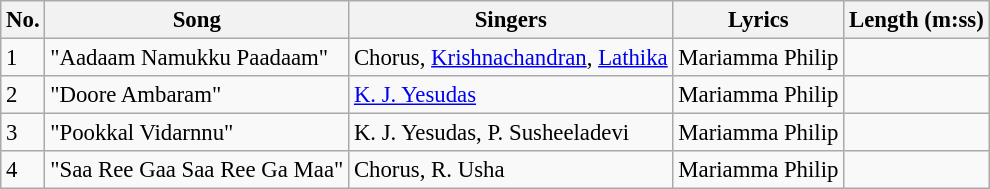<table class="wikitable" style="font-size:95%;">
<tr>
<th>No.</th>
<th>Song</th>
<th>Singers</th>
<th>Lyrics</th>
<th>Length (m:ss)</th>
</tr>
<tr>
<td>1</td>
<td>"Aadaam Namukku Paadaam"</td>
<td>Chorus, <a href='#'>Krishnachandran</a>, <a href='#'>Lathika</a></td>
<td>Mariamma Philip</td>
<td></td>
</tr>
<tr>
<td>2</td>
<td>"Doore Ambaram"</td>
<td><a href='#'>K. J. Yesudas</a></td>
<td>Mariamma Philip</td>
<td></td>
</tr>
<tr>
<td>3</td>
<td>"Pookkal Vidarnnu"</td>
<td>K. J. Yesudas, P. Susheeladevi</td>
<td>Mariamma Philip</td>
<td></td>
</tr>
<tr>
<td>4</td>
<td>"Saa Ree Gaa Saa Ree Ga Maa"</td>
<td>Chorus, R. Usha</td>
<td>Mariamma Philip</td>
<td></td>
</tr>
</table>
